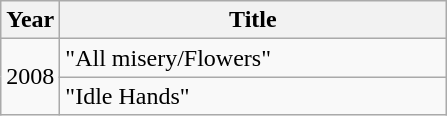<table class="wikitable">
<tr>
<th rowspan="1">Year</th>
<th rowspan="1" width="250">Title</th>
</tr>
<tr>
<td rowspan="2">2008</td>
<td>"All misery/Flowers"</td>
</tr>
<tr>
<td>"Idle Hands"</td>
</tr>
</table>
